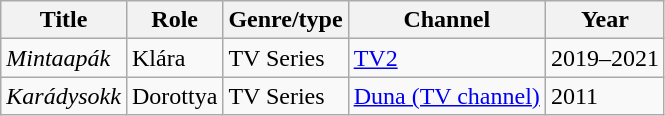<table class="wikitable sortable">
<tr>
<th>Title</th>
<th>Role</th>
<th>Genre/type</th>
<th>Channel</th>
<th>Year</th>
</tr>
<tr>
<td><em>Mintaapák</em></td>
<td>Klára</td>
<td>TV Series</td>
<td><a href='#'>TV2</a></td>
<td>2019–2021</td>
</tr>
<tr>
<td><em>Karádysokk</em></td>
<td>Dorottya</td>
<td>TV Series</td>
<td><a href='#'>Duna (TV channel)</a></td>
<td>2011</td>
</tr>
</table>
